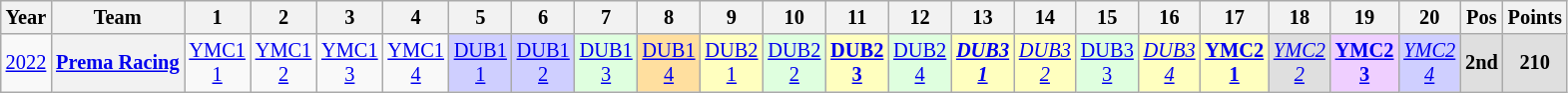<table class="wikitable" style="text-align:center; font-size:85%;">
<tr>
<th>Year</th>
<th>Team</th>
<th>1</th>
<th>2</th>
<th>3</th>
<th>4</th>
<th>5</th>
<th>6</th>
<th>7</th>
<th>8</th>
<th>9</th>
<th>10</th>
<th>11</th>
<th>12</th>
<th>13</th>
<th>14</th>
<th>15</th>
<th>16</th>
<th>17</th>
<th>18</th>
<th>19</th>
<th>20</th>
<th>Pos</th>
<th>Points</th>
</tr>
<tr>
<td><a href='#'>2022</a></td>
<th nowrap><a href='#'>Prema Racing</a></th>
<td><a href='#'>YMC1<br>1</a></td>
<td><a href='#'>YMC1<br>2</a></td>
<td><a href='#'>YMC1<br>3</a></td>
<td><a href='#'>YMC1<br>4</a></td>
<td style="background:#CFCFFF;"><a href='#'>DUB1<br>1</a><br></td>
<td style="background:#CFCFFF;"><a href='#'>DUB1<br>2</a><br></td>
<td style="background:#DFFFDF;"><a href='#'>DUB1<br>3</a><br></td>
<td style="background:#FFDF9F;"><a href='#'>DUB1<br>4</a><br></td>
<td style="background:#FFFFBF;"><a href='#'>DUB2<br>1</a><br></td>
<td style="background:#DFFFDF;"><a href='#'>DUB2<br>2</a><br></td>
<td style="background:#FFFFBF;"><strong><a href='#'>DUB2<br>3</a></strong><br></td>
<td style="background:#DFFFDF;"><a href='#'>DUB2<br>4</a><br></td>
<td style="background:#FFFFBF;"><strong><em><a href='#'>DUB3<br>1</a></em></strong><br></td>
<td style="background:#FFFFBF;"><em><a href='#'>DUB3<br>2</a></em><br></td>
<td style="background:#DFFFDF;"><a href='#'>DUB3<br>3</a><br></td>
<td style="background:#FFFFBF;"><em><a href='#'>DUB3<br>4</a></em><br></td>
<td style="background:#FFFFBF;"><strong><a href='#'>YMC2<br>1</a></strong><br></td>
<td style="background:#DFDFDF;"><em><a href='#'>YMC2<br>2</a></em><br></td>
<td style="background:#EFCFFF;"><strong><a href='#'>YMC2<br>3</a></strong><br></td>
<td style="background:#CFCFFF;"><em><a href='#'>YMC2<br>4</a></em><br></td>
<th style="background:#DFDFDF;">2nd</th>
<th style="background:#DFDFDF;">210</th>
</tr>
</table>
